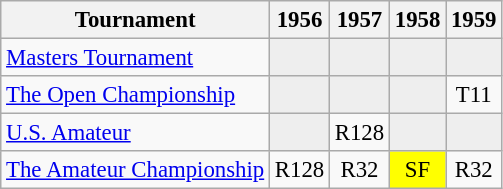<table class="wikitable" style="font-size:95%;text-align:center;">
<tr>
<th>Tournament</th>
<th>1956</th>
<th>1957</th>
<th>1958</th>
<th>1959</th>
</tr>
<tr>
<td align=left><a href='#'>Masters Tournament</a></td>
<td style="background:#eeeeee;"></td>
<td style="background:#eeeeee;"></td>
<td style="background:#eeeeee;"></td>
<td style="background:#eeeeee;"></td>
</tr>
<tr>
<td align=left><a href='#'>The Open Championship</a></td>
<td style="background:#eeeeee;"></td>
<td style="background:#eeeeee;"></td>
<td style="background:#eeeeee;"></td>
<td>T11</td>
</tr>
<tr>
<td align=left><a href='#'>U.S. Amateur</a></td>
<td style="background:#eeeeee;"></td>
<td>R128</td>
<td style="background:#eeeeee;"></td>
<td style="background:#eeeeee;"></td>
</tr>
<tr>
<td align=left><a href='#'>The Amateur Championship</a></td>
<td>R128</td>
<td>R32</td>
<td style="background:yellow;">SF</td>
<td>R32</td>
</tr>
</table>
